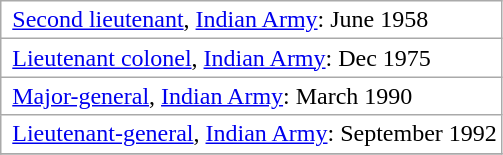<table class="wikitable" style="background:white;float:center">
<tr>
<td> <a href='#'>Second lieutenant</a>, <a href='#'>Indian Army</a>: June 1958</td>
</tr>
<tr>
<td> <a href='#'>Lieutenant colonel</a>, <a href='#'>Indian Army</a>: Dec 1975</td>
</tr>
<tr>
<td> <a href='#'>Major-general</a>, <a href='#'>Indian Army</a>: March 1990</td>
</tr>
<tr>
<td> <a href='#'>Lieutenant-general</a>, <a href='#'>Indian Army</a>: September 1992</td>
</tr>
<tr>
</tr>
</table>
